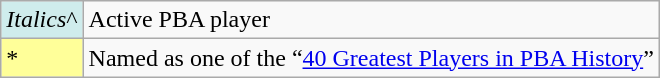<table class="wikitable">
<tr>
<td style="background:#CFECEC; width:1em"><em>Italics</em>^</td>
<td>Active PBA player</td>
</tr>
<tr>
<td style="background:#FFFF99; width:1em">*</td>
<td>Named as one of the “<a href='#'>40 Greatest Players in PBA History</a>”</td>
</tr>
</table>
